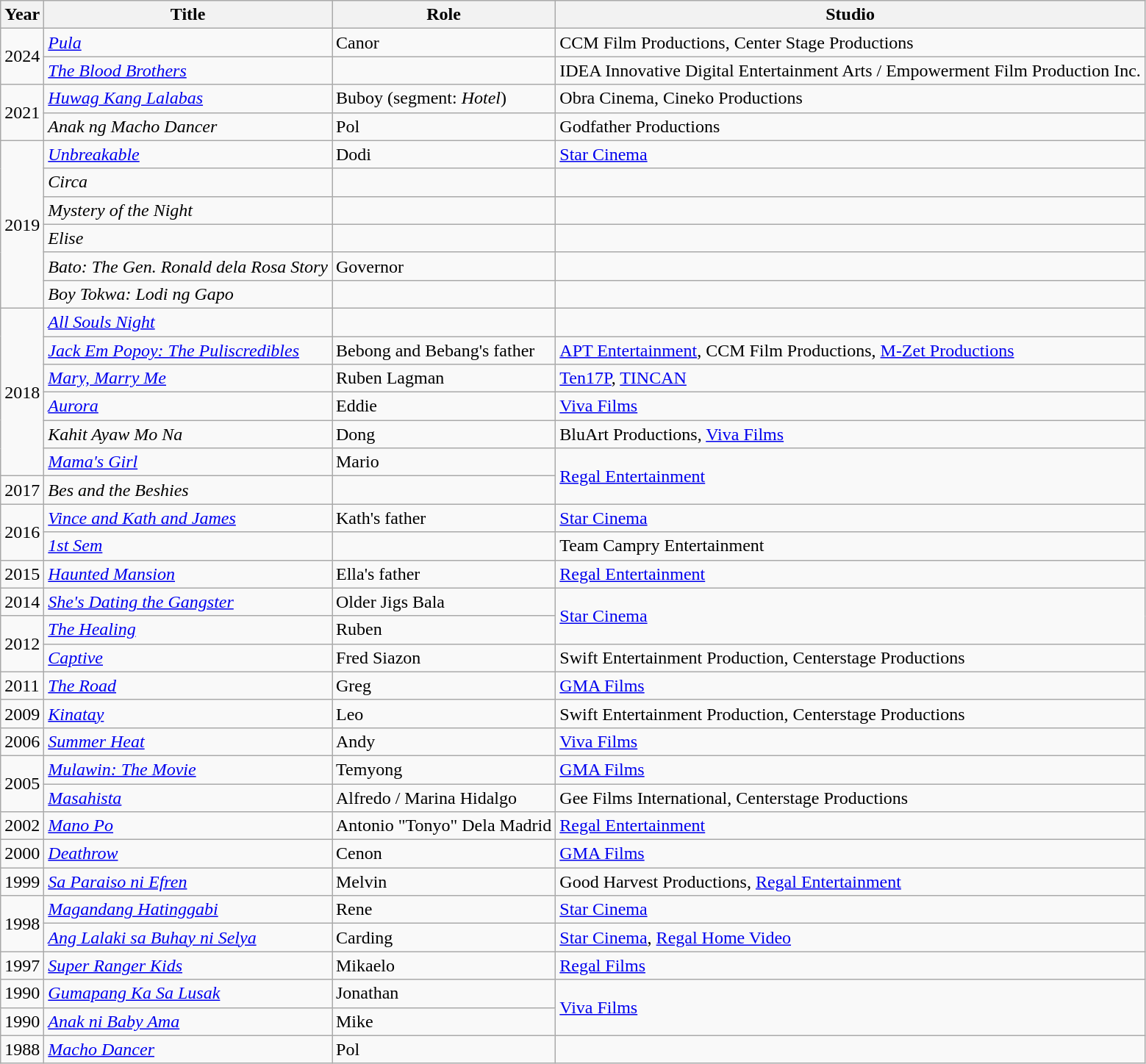<table class="wikitable sortable">
<tr>
<th>Year</th>
<th>Title</th>
<th>Role</th>
<th>Studio</th>
</tr>
<tr>
<td rowspan="2">2024</td>
<td><em><a href='#'>Pula</a></em></td>
<td>Canor</td>
<td>CCM Film Productions, Center Stage Productions</td>
</tr>
<tr>
<td><em><a href='#'>The Blood Brothers</a></em></td>
<td></td>
<td>IDEA Innovative Digital Entertainment Arts / Empowerment Film Production Inc.</td>
</tr>
<tr>
<td rowspan="2">2021</td>
<td><em><a href='#'>Huwag Kang Lalabas</a> </em></td>
<td>Buboy (segment: <em>Hotel</em>)</td>
<td>Obra Cinema, Cineko Productions</td>
</tr>
<tr>
<td><em>Anak ng Macho Dancer</em></td>
<td>Pol</td>
<td>Godfather Productions</td>
</tr>
<tr>
<td rowspan="6">2019</td>
<td><em><a href='#'>Unbreakable</a></em></td>
<td>Dodi</td>
<td><a href='#'>Star Cinema</a></td>
</tr>
<tr>
<td><em>Circa</em></td>
<td></td>
<td></td>
</tr>
<tr>
<td><em>Mystery of the Night</em></td>
<td></td>
<td></td>
</tr>
<tr>
<td><em>Elise</em></td>
<td></td>
<td></td>
</tr>
<tr>
<td><em>Bato: The Gen. Ronald dela Rosa Story</em></td>
<td>Governor</td>
<td></td>
</tr>
<tr>
<td><em>Boy Tokwa: Lodi ng Gapo</em></td>
<td></td>
<td></td>
</tr>
<tr>
<td rowspan="6">2018</td>
<td><em><a href='#'>All Souls Night</a></em></td>
<td></td>
<td></td>
</tr>
<tr>
<td><em><a href='#'>Jack Em Popoy: The Puliscredibles</a></em></td>
<td>Bebong and Bebang's father</td>
<td><a href='#'>APT Entertainment</a>, CCM Film Productions, <a href='#'>M-Zet Productions</a></td>
</tr>
<tr>
<td><em><a href='#'>Mary, Marry Me</a></em></td>
<td>Ruben Lagman</td>
<td><a href='#'>Ten17P</a>, <a href='#'>TINCAN</a></td>
</tr>
<tr>
<td><em><a href='#'>Aurora</a></em></td>
<td>Eddie</td>
<td><a href='#'>Viva Films</a></td>
</tr>
<tr>
<td><em>Kahit Ayaw Mo Na</em></td>
<td>Dong</td>
<td>BluArt Productions, <a href='#'>Viva Films</a></td>
</tr>
<tr>
<td><em><a href='#'>Mama's Girl</a></em></td>
<td>Mario</td>
<td rowspan="2"><a href='#'>Regal Entertainment</a></td>
</tr>
<tr>
<td>2017</td>
<td><em>Bes and the Beshies</em></td>
<td></td>
</tr>
<tr>
<td rowspan="2">2016</td>
<td><em><a href='#'>Vince and Kath and James</a></em></td>
<td>Kath's father</td>
<td><a href='#'>Star Cinema</a></td>
</tr>
<tr>
<td><em><a href='#'>1st Sem</a></em></td>
<td></td>
<td>Team Campry Entertainment</td>
</tr>
<tr>
<td>2015</td>
<td><em><a href='#'>Haunted Mansion</a></em></td>
<td>Ella's father</td>
<td><a href='#'>Regal Entertainment</a></td>
</tr>
<tr>
<td>2014</td>
<td><em><a href='#'>She's Dating the Gangster</a></em></td>
<td>Older Jigs Bala</td>
<td rowspan="2"><a href='#'>Star Cinema</a></td>
</tr>
<tr>
<td rowspan="2">2012</td>
<td><em><a href='#'>The Healing</a></em></td>
<td>Ruben</td>
</tr>
<tr>
<td><em><a href='#'>Captive</a></em></td>
<td>Fred Siazon</td>
<td>Swift Entertainment Production, Centerstage Productions</td>
</tr>
<tr>
<td>2011</td>
<td><em><a href='#'>The Road</a></em></td>
<td>Greg</td>
<td><a href='#'>GMA Films</a></td>
</tr>
<tr>
<td>2009</td>
<td><em><a href='#'>Kinatay</a></em></td>
<td>Leo</td>
<td>Swift Entertainment Production, Centerstage Productions</td>
</tr>
<tr>
<td>2006</td>
<td><em><a href='#'>Summer Heat</a></em></td>
<td>Andy</td>
<td><a href='#'>Viva Films</a></td>
</tr>
<tr>
<td rowspan="2">2005</td>
<td><em><a href='#'>Mulawin: The Movie</a></em></td>
<td>Temyong</td>
<td><a href='#'>GMA Films</a></td>
</tr>
<tr>
<td><em><a href='#'>Masahista</a></em></td>
<td>Alfredo / Marina Hidalgo</td>
<td>Gee Films International, Centerstage Productions</td>
</tr>
<tr>
<td>2002</td>
<td><em><a href='#'>Mano Po</a></em></td>
<td>Antonio "Tonyo" Dela Madrid</td>
<td><a href='#'>Regal Entertainment</a></td>
</tr>
<tr>
<td>2000</td>
<td><em><a href='#'>Deathrow</a></em></td>
<td>Cenon</td>
<td><a href='#'>GMA Films</a></td>
</tr>
<tr>
<td>1999</td>
<td><em><a href='#'>Sa Paraiso ni Efren</a></em></td>
<td>Melvin</td>
<td>Good Harvest Productions, <a href='#'>Regal Entertainment</a></td>
</tr>
<tr>
<td rowspan="2">1998</td>
<td><em><a href='#'>Magandang Hatinggabi</a></em></td>
<td>Rene</td>
<td><a href='#'>Star Cinema</a></td>
</tr>
<tr>
<td><em><a href='#'>Ang Lalaki sa Buhay ni Selya</a></em></td>
<td>Carding</td>
<td><a href='#'>Star Cinema</a>, <a href='#'>Regal Home Video</a></td>
</tr>
<tr>
<td>1997</td>
<td><em><a href='#'>Super Ranger Kids</a></em></td>
<td>Mikaelo</td>
<td><a href='#'>Regal Films</a></td>
</tr>
<tr>
<td>1990</td>
<td><em><a href='#'>Gumapang Ka Sa Lusak</a></em></td>
<td>Jonathan</td>
<td rowspan="2"><a href='#'>Viva Films</a></td>
</tr>
<tr>
<td>1990</td>
<td><em><a href='#'>Anak ni Baby Ama</a></em></td>
<td>Mike</td>
</tr>
<tr>
<td>1988</td>
<td><em><a href='#'>Macho Dancer</a></em></td>
<td>Pol</td>
<td></td>
</tr>
</table>
